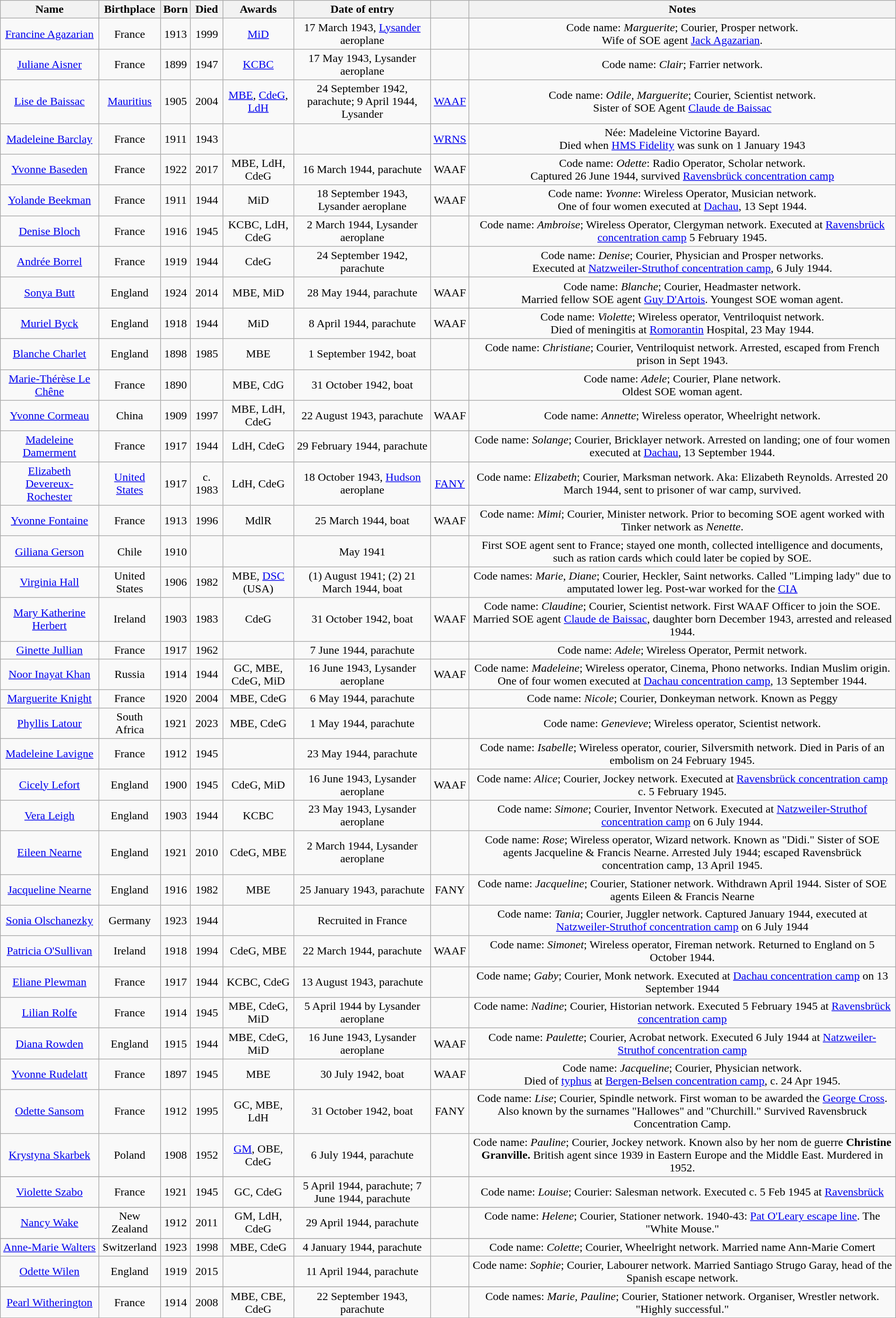<table class="wikitable" style="text-align:center;width:100%;">
<tr>
<th>Name</th>
<th>Birthplace</th>
<th>Born</th>
<th>Died</th>
<th>Awards</th>
<th>Date of entry</th>
<th></th>
<th>Notes</th>
</tr>
<tr>
<td><a href='#'>Francine Agazarian</a></td>
<td>France</td>
<td>1913</td>
<td>1999</td>
<td><a href='#'>MiD</a></td>
<td>17 March 1943, <a href='#'>Lysander</a> aeroplane</td>
<td></td>
<td>Code name: <em>Marguerite</em>; Courier, Prosper network.<br>Wife of SOE agent <a href='#'>Jack Agazarian</a>.</td>
</tr>
<tr>
<td><a href='#'>Juliane Aisner</a></td>
<td>France</td>
<td>1899</td>
<td>1947</td>
<td><a href='#'>KCBC</a></td>
<td>17 May 1943, Lysander aeroplane</td>
<td></td>
<td>Code name: <em>Clair</em>; Farrier network.</td>
</tr>
<tr>
<td><a href='#'>Lise de Baissac</a></td>
<td><a href='#'>Mauritius</a></td>
<td>1905</td>
<td>2004</td>
<td><a href='#'>MBE</a>, <a href='#'>CdeG</a>, <a href='#'>LdH</a></td>
<td>24 September 1942, parachute; 9 April 1944, Lysander</td>
<td><a href='#'>WAAF</a></td>
<td>Code name: <em>Odile,</em> <em>Marguerite</em>; Courier, Scientist network.<br>Sister of SOE Agent <a href='#'>Claude de Baissac</a></td>
</tr>
<tr>
<td><a href='#'>Madeleine Barclay</a></td>
<td>France</td>
<td>1911</td>
<td>1943</td>
<td></td>
<td></td>
<td><a href='#'>WRNS</a></td>
<td>Née: Madeleine Victorine Bayard.<br>Died when <a href='#'>HMS Fidelity</a> was sunk on 1 January 1943</td>
</tr>
<tr>
<td><a href='#'>Yvonne Baseden</a></td>
<td>France</td>
<td>1922</td>
<td>2017</td>
<td>MBE, LdH, CdeG</td>
<td>16 March 1944, parachute</td>
<td>WAAF</td>
<td>Code name: <em>Odette</em>: Radio Operator, Scholar network.<br>Captured 26 June 1944, survived <a href='#'>Ravensbrück concentration camp</a></td>
</tr>
<tr>
<td><a href='#'>Yolande Beekman</a></td>
<td>France</td>
<td>1911</td>
<td>1944</td>
<td>MiD</td>
<td>18 September 1943, Lysander aeroplane</td>
<td>WAAF</td>
<td>Code name: <em>Yvonne</em>: Wireless Operator, Musician network.<br>One of four women executed at <a href='#'>Dachau</a>, 13 Sept 1944.</td>
</tr>
<tr>
<td><a href='#'>Denise Bloch</a></td>
<td>France</td>
<td>1916</td>
<td>1945</td>
<td>KCBC, LdH, CdeG</td>
<td>2 March 1944, Lysander aeroplane</td>
<td></td>
<td>Code name: <em>Ambroise</em>; Wireless Operator, Clergyman network. Executed at <a href='#'>Ravensbrück concentration camp</a> 5 February 1945.</td>
</tr>
<tr>
<td><a href='#'>Andrée Borrel</a></td>
<td>France</td>
<td>1919</td>
<td>1944</td>
<td>CdeG</td>
<td>24 September 1942, parachute</td>
<td></td>
<td>Code name: <em>Denise</em>; Courier, Physician and Prosper networks.<br>Executed at <a href='#'>Natzweiler-Struthof concentration camp</a>, 6 July 1944.</td>
</tr>
<tr>
<td><a href='#'>Sonya Butt</a></td>
<td>England</td>
<td>1924</td>
<td>2014</td>
<td>MBE, MiD</td>
<td>28 May 1944, parachute</td>
<td>WAAF</td>
<td>Code name: <em>Blanche</em>; Courier, Headmaster network.<br>Married fellow SOE agent <a href='#'>Guy D'Artois</a>. Youngest SOE woman agent.</td>
</tr>
<tr>
<td><a href='#'>Muriel Byck</a></td>
<td>England</td>
<td>1918</td>
<td>1944</td>
<td>MiD</td>
<td>8 April 1944, parachute</td>
<td>WAAF</td>
<td>Code name: <em>Violette</em>; Wireless operator, Ventriloquist network.<br>Died of meningitis at <a href='#'>Romorantin</a> Hospital, 23 May 1944.</td>
</tr>
<tr>
<td><a href='#'>Blanche Charlet</a></td>
<td>England</td>
<td>1898</td>
<td>1985</td>
<td>MBE</td>
<td>1 September 1942, boat</td>
<td></td>
<td>Code name: <em>Christiane</em>; Courier, Ventriloquist network. Arrested, escaped from French prison in Sept 1943.</td>
</tr>
<tr>
<td><a href='#'>Marie-Thérèse Le Chêne</a></td>
<td>France</td>
<td>1890</td>
<td></td>
<td>MBE, CdG</td>
<td>31 October 1942, boat</td>
<td></td>
<td>Code name: <em>Adele</em>; Courier, Plane network.<br>Oldest SOE woman agent.</td>
</tr>
<tr>
<td><a href='#'>Yvonne Cormeau</a></td>
<td>China</td>
<td>1909</td>
<td>1997</td>
<td>MBE, LdH, CdeG</td>
<td>22 August 1943, parachute</td>
<td>WAAF</td>
<td>Code name: <em>Annette</em>; Wireless operator, Wheelright network.</td>
</tr>
<tr>
<td><a href='#'>Madeleine Damerment</a></td>
<td>France</td>
<td>1917</td>
<td>1944</td>
<td>LdH, CdeG</td>
<td>29 February 1944, parachute</td>
<td></td>
<td>Code name: <em>Solange</em>; Courier, Bricklayer network. Arrested on landing; one of four women executed at <a href='#'>Dachau</a>, 13 September 1944.</td>
</tr>
<tr>
<td><a href='#'>Elizabeth Devereux-Rochester</a></td>
<td><a href='#'>United States</a></td>
<td>1917</td>
<td>c. 1983</td>
<td>LdH, CdeG</td>
<td>18 October 1943, <a href='#'>Hudson</a> aeroplane</td>
<td><a href='#'>FANY</a></td>
<td>Code name: <em>Elizabeth</em>; Courier, Marksman network. Aka: Elizabeth Reynolds. Arrested 20 March 1944, sent to prisoner of war camp, survived.</td>
</tr>
<tr>
<td><a href='#'>Yvonne Fontaine</a></td>
<td>France</td>
<td>1913</td>
<td>1996</td>
<td>MdlR</td>
<td>25 March 1944, boat</td>
<td>WAAF</td>
<td>Code name: <em>Mimi</em>; Courier, Minister network. Prior to becoming SOE agent worked with Tinker network as <em>Nenette</em>.</td>
</tr>
<tr>
<td><a href='#'>Giliana Gerson</a></td>
<td>Chile</td>
<td>1910</td>
<td></td>
<td></td>
<td>May 1941</td>
<td></td>
<td>First SOE agent sent to France; stayed one month, collected intelligence and documents, such as ration cards which could later be copied by SOE.</td>
</tr>
<tr>
<td><a href='#'>Virginia Hall</a></td>
<td>United States</td>
<td>1906</td>
<td>1982</td>
<td>MBE, <a href='#'>DSC</a> (USA)</td>
<td>(1) August 1941; (2) 21 March 1944, boat</td>
<td></td>
<td>Code names: <em>Marie</em>, <em>Diane</em>; Courier, Heckler, Saint networks. Called "Limping lady" due to amputated lower leg. Post-war worked for the <a href='#'>CIA</a></td>
</tr>
<tr>
<td><a href='#'>Mary Katherine Herbert</a></td>
<td>Ireland</td>
<td>1903</td>
<td>1983</td>
<td>CdeG</td>
<td>31 October 1942, boat</td>
<td>WAAF</td>
<td>Code name: <em>Claudine</em>; Courier, Scientist network. First WAAF Officer to join the SOE. Married SOE agent <a href='#'>Claude de Baissac</a>, daughter born December 1943, arrested and released 1944.</td>
</tr>
<tr>
<td><a href='#'>Ginette Jullian</a></td>
<td>France</td>
<td>1917</td>
<td>1962</td>
<td></td>
<td>7 June 1944, parachute</td>
<td></td>
<td>Code name: <em> Adele</em>; Wireless Operator, Permit network.</td>
</tr>
<tr>
<td><a href='#'>Noor Inayat Khan</a></td>
<td>Russia</td>
<td>1914</td>
<td>1944</td>
<td>GC, MBE, CdeG, MiD</td>
<td>16 June 1943, Lysander aeroplane</td>
<td>WAAF</td>
<td>Code name: <em>Madeleine</em>; Wireless operator, Cinema, Phono networks. Indian Muslim origin. One of four women executed at <a href='#'>Dachau concentration camp</a>, 13 September 1944.</td>
</tr>
<tr>
<td><a href='#'>Marguerite Knight</a></td>
<td>France</td>
<td>1920</td>
<td>2004</td>
<td>MBE, CdeG</td>
<td>6 May 1944, parachute</td>
<td></td>
<td>Code name: <em>Nicole</em>; Courier, Donkeyman network. Known as Peggy</td>
</tr>
<tr>
<td><a href='#'>Phyllis Latour</a></td>
<td>South Africa</td>
<td>1921</td>
<td>2023</td>
<td>MBE, CdeG</td>
<td>1 May 1944, parachute</td>
<td></td>
<td>Code name: <em>Genevieve</em>; Wireless operator, Scientist network.</td>
</tr>
<tr>
<td><a href='#'>Madeleine Lavigne</a></td>
<td>France</td>
<td>1912</td>
<td>1945</td>
<td></td>
<td>23 May 1944, parachute</td>
<td></td>
<td>Code name: <em>Isabelle</em>; Wireless operator, courier, Silversmith network. Died in Paris of an embolism on 24 February 1945.</td>
</tr>
<tr>
<td><a href='#'>Cicely Lefort</a></td>
<td>England</td>
<td>1900</td>
<td>1945</td>
<td>CdeG, MiD</td>
<td>16 June 1943, Lysander aeroplane</td>
<td>WAAF</td>
<td>Code name: <em>Alice</em>; Courier, Jockey network. Executed at <a href='#'>Ravensbrück concentration camp</a> c. 5 February 1945.</td>
</tr>
<tr>
<td><a href='#'>Vera Leigh</a></td>
<td>England</td>
<td>1903</td>
<td>1944</td>
<td>KCBC</td>
<td>23 May 1943, Lysander aeroplane</td>
<td></td>
<td>Code name: <em>Simone</em>; Courier, Inventor Network. Executed at <a href='#'>Natzweiler-Struthof concentration camp</a> on 6 July 1944.</td>
</tr>
<tr>
<td><a href='#'>Eileen Nearne</a></td>
<td>England</td>
<td>1921</td>
<td>2010</td>
<td>CdeG, MBE</td>
<td>2 March 1944, Lysander aeroplane</td>
<td></td>
<td>Code name: <em>Rose</em>; Wireless operator, Wizard network. Known as "Didi." Sister of SOE agents Jacqueline & Francis Nearne. Arrested July 1944; escaped Ravensbrück concentration camp, 13 April 1945.</td>
</tr>
<tr>
<td><a href='#'>Jacqueline Nearne</a></td>
<td>England</td>
<td>1916</td>
<td>1982</td>
<td>MBE</td>
<td>25 January 1943, parachute</td>
<td>FANY</td>
<td>Code name: <em>Jacqueline</em>; Courier, Stationer network. Withdrawn April 1944. Sister of SOE agents Eileen & Francis Nearne</td>
</tr>
<tr>
<td><a href='#'>Sonia Olschanezky</a></td>
<td>Germany</td>
<td>1923</td>
<td>1944</td>
<td></td>
<td>Recruited in France</td>
<td></td>
<td>Code name: <em>Tania</em>; Courier, Juggler network. Captured January 1944, executed at <a href='#'>Natzweiler-Struthof concentration camp</a> on 6 July 1944</td>
</tr>
<tr>
<td><a href='#'>Patricia O'Sullivan</a></td>
<td>Ireland</td>
<td>1918</td>
<td>1994</td>
<td>CdeG, MBE</td>
<td>22 March 1944, parachute</td>
<td>WAAF</td>
<td>Code name: <em>Simonet</em>; Wireless operator, Fireman network. Returned to England on 5 October 1944.</td>
</tr>
<tr>
<td><a href='#'>Eliane Plewman</a></td>
<td>France</td>
<td>1917</td>
<td>1944</td>
<td>KCBC, CdeG</td>
<td>13 August 1943, parachute</td>
<td></td>
<td>Code name; <em>Gaby</em>; Courier, Monk network. Executed at <a href='#'>Dachau concentration camp</a> on 13 September 1944</td>
</tr>
<tr>
<td><a href='#'>Lilian Rolfe</a></td>
<td>France</td>
<td>1914</td>
<td>1945</td>
<td>MBE, CdeG, MiD</td>
<td>5 April 1944 by Lysander aeroplane</td>
<td></td>
<td>Code name: <em>Nadine</em>; Courier, Historian network. Executed 5 February 1945 at <a href='#'>Ravensbrück concentration camp</a></td>
</tr>
<tr>
<td><a href='#'>Diana Rowden</a></td>
<td>England</td>
<td>1915</td>
<td>1944</td>
<td>MBE, CdeG, MiD</td>
<td>16 June 1943, Lysander aeroplane</td>
<td>WAAF</td>
<td>Code name: <em>Paulette</em>; Courier, Acrobat network. Executed 6 July 1944 at <a href='#'>Natzweiler-Struthof concentration camp</a></td>
</tr>
<tr>
<td><a href='#'>Yvonne Rudelatt</a></td>
<td>France</td>
<td>1897</td>
<td>1945</td>
<td>MBE</td>
<td>30 July 1942, boat</td>
<td>WAAF</td>
<td>Code name: <em>Jacqueline</em>; Courier, Physician network.<br>Died of <a href='#'>typhus</a> at <a href='#'>Bergen-Belsen concentration camp</a>, c. 24 Apr 1945.</td>
</tr>
<tr>
<td><a href='#'>Odette Sansom</a></td>
<td>France</td>
<td>1912</td>
<td>1995</td>
<td>GC, MBE, LdH</td>
<td>31 October 1942, boat</td>
<td>FANY</td>
<td>Code name: <em>Lise</em>; Courier, Spindle network. First woman to be awarded the <a href='#'>George Cross</a>. Also known by the surnames "Hallowes" and "Churchill." Survived Ravensbruck Concentration Camp.</td>
</tr>
<tr>
<td><a href='#'>Krystyna Skarbek</a></td>
<td>Poland</td>
<td>1908</td>
<td>1952</td>
<td><a href='#'>GM</a>, OBE, CdeG</td>
<td>6 July 1944, parachute</td>
<td></td>
<td>Code name: <em>Pauline</em>; Courier, Jockey network. Known also by her nom de guerre <strong>Christine Granville.</strong> British agent since 1939 in Eastern Europe and the Middle East. Murdered in 1952.</td>
</tr>
<tr>
</tr>
<tr>
<td><a href='#'>Violette Szabo</a></td>
<td>France</td>
<td>1921</td>
<td>1945</td>
<td>GC, CdeG</td>
<td>5 April 1944, parachute; 7 June 1944, parachute</td>
<td></td>
<td>Code name: <em>Louise</em>; Courier: Salesman network. Executed c. 5 Feb 1945 at <a href='#'>Ravensbrück</a></td>
</tr>
<tr>
</tr>
<tr>
<td><a href='#'>Nancy Wake</a></td>
<td>New Zealand</td>
<td>1912</td>
<td>2011</td>
<td>GM, LdH, CdeG</td>
<td>29 April 1944, parachute</td>
<td></td>
<td>Code name: <em>Helene</em>; Courier, Stationer network. 1940-43: <a href='#'>Pat O'Leary escape line</a>. The "White Mouse."</td>
</tr>
<tr>
</tr>
<tr>
<td><a href='#'>Anne-Marie Walters</a></td>
<td>Switzerland</td>
<td>1923</td>
<td>1998</td>
<td>MBE, CdeG</td>
<td>4 January 1944, parachute</td>
<td></td>
<td>Code name: <em>Colette</em>; Courier, Wheelright network. Married name Ann-Marie Comert</td>
</tr>
<tr>
<td><a href='#'>Odette Wilen</a></td>
<td>England</td>
<td>1919</td>
<td>2015</td>
<td></td>
<td>11 April 1944, parachute</td>
<td></td>
<td>Code name: <em>Sophie</em>; Courier, Labourer network. Married Santiago Strugo Garay, head of the Spanish escape network.</td>
</tr>
<tr>
</tr>
<tr>
<td><a href='#'>Pearl Witherington</a></td>
<td>France</td>
<td>1914</td>
<td>2008</td>
<td>MBE, CBE, CdeG</td>
<td>22 September 1943, parachute</td>
<td></td>
<td>Code names: <em>Marie,</em> <em>Pauline</em>;   Courier, Stationer network. Organiser, Wrestler network. "Highly successful."</td>
</tr>
</table>
